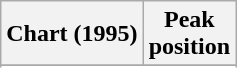<table class="wikitable plainrowheaders sortable">
<tr>
<th>Chart (1995)</th>
<th>Peak<br>position</th>
</tr>
<tr>
</tr>
<tr>
</tr>
</table>
